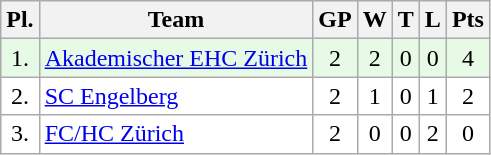<table class="wikitable">
<tr>
<th>Pl.</th>
<th>Team</th>
<th>GP</th>
<th>W</th>
<th>T</th>
<th>L</th>
<th>Pts</th>
</tr>
<tr align="center " bgcolor="#e6fae6">
<td>1.</td>
<td align="left"><a href='#'>Akademischer EHC Zürich</a></td>
<td>2</td>
<td>2</td>
<td>0</td>
<td>0</td>
<td>4</td>
</tr>
<tr align="center "  bgcolor="#FFFFFF">
<td>2.</td>
<td align="left"><a href='#'>SC Engelberg</a></td>
<td>2</td>
<td>1</td>
<td>0</td>
<td>1</td>
<td>2</td>
</tr>
<tr align="center " bgcolor="#FFFFFF">
<td>3.</td>
<td align="left"><a href='#'>FC/HC Zürich</a></td>
<td>2</td>
<td>0</td>
<td>0</td>
<td>2</td>
<td>0</td>
</tr>
</table>
